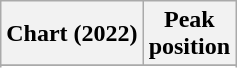<table class="wikitable sortable plainrowheaders" style="text-align:center">
<tr>
<th scope="col">Chart (2022)</th>
<th scope="col">Peak<br>position</th>
</tr>
<tr>
</tr>
<tr>
</tr>
<tr>
</tr>
</table>
